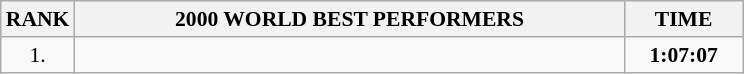<table class="wikitable" style="border-collapse: collapse; font-size: 90%;">
<tr>
<th>RANK</th>
<th align="center" style="width: 25em">2000 WORLD BEST PERFORMERS</th>
<th align="center" style="width: 5em">TIME</th>
</tr>
<tr>
<td align="center">1.</td>
<td></td>
<td align="center"><strong>1:07:07</strong></td>
</tr>
</table>
